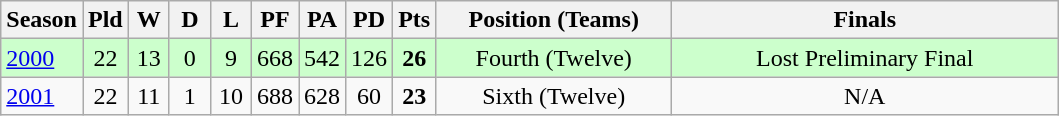<table class="wikitable" style="text-align:center;">
<tr>
<th width=30>Season</th>
<th width=20 abbr="Played">Pld</th>
<th width=20 abbr="Won">W</th>
<th width=20 abbr="Drawn">D</th>
<th width=20 abbr="Lost">L</th>
<th width=20 abbr="Points for">PF</th>
<th width=20 abbr="Points against">PA</th>
<th width=20 abbr="Points difference">PD</th>
<th width=20 abbr="Points">Pts</th>
<th width=150>Position (Teams)</th>
<th width=250>Finals</th>
</tr>
<tr style="background: #ccffcc;">
<td style="text-align:left;"><a href='#'>2000</a></td>
<td>22</td>
<td>13</td>
<td>0</td>
<td>9</td>
<td>668</td>
<td>542</td>
<td>126</td>
<td><strong>26</strong></td>
<td>Fourth (Twelve)</td>
<td>Lost Preliminary Final</td>
</tr>
<tr>
<td style="text-align:left;"><a href='#'>2001</a></td>
<td>22</td>
<td>11</td>
<td>1</td>
<td>10</td>
<td>688</td>
<td>628</td>
<td>60</td>
<td><strong>23</strong></td>
<td>Sixth (Twelve)</td>
<td>N/A</td>
</tr>
</table>
